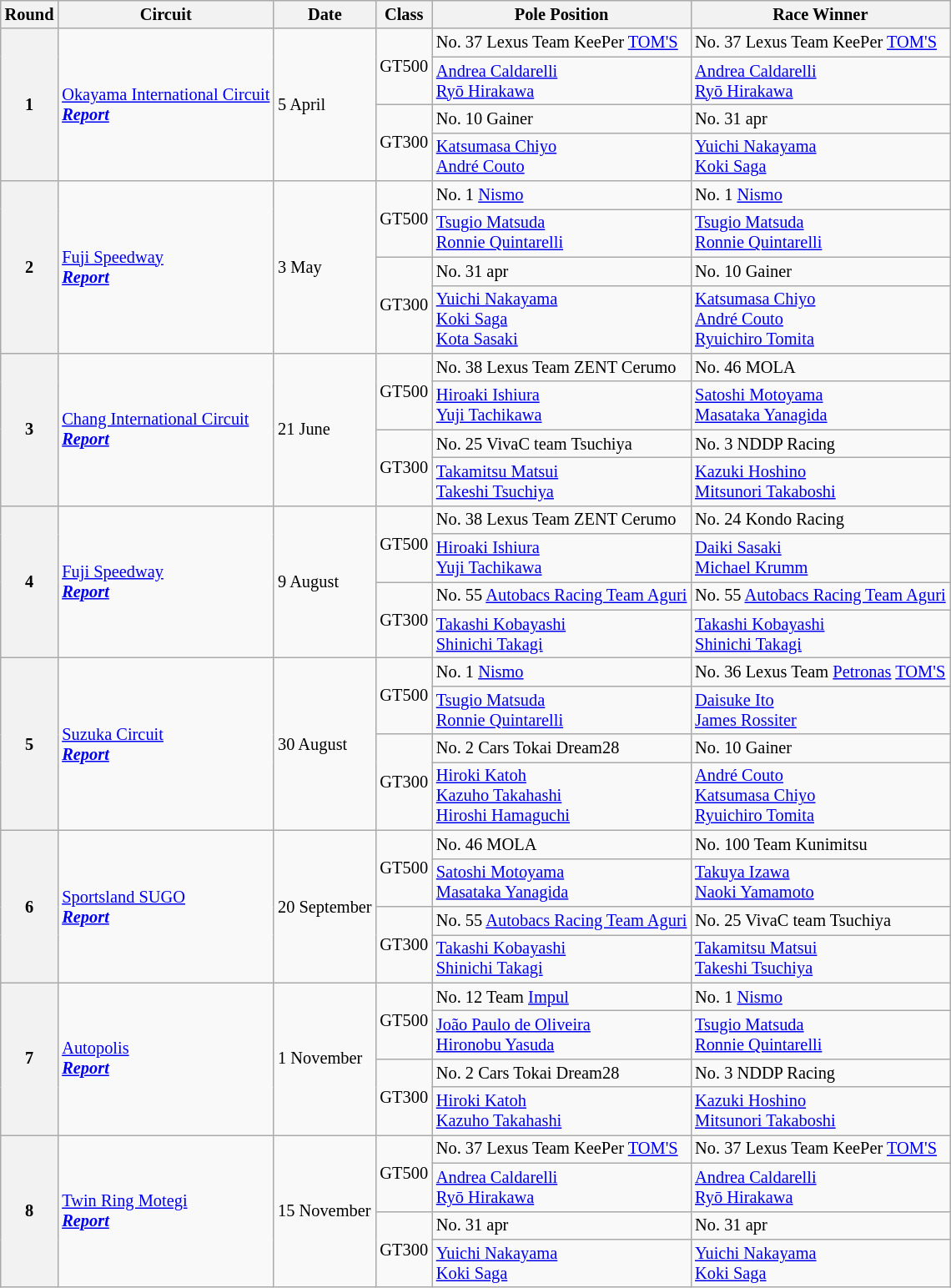<table class="wikitable" style="font-size: 85%;">
<tr>
<th>Round</th>
<th>Circuit</th>
<th>Date</th>
<th>Class</th>
<th>Pole Position</th>
<th>Race Winner</th>
</tr>
<tr>
<th rowspan=4>1</th>
<td rowspan=4> <a href='#'>Okayama International Circuit</a><br><strong><em><a href='#'>Report</a></em></strong></td>
<td rowspan=4>5 April</td>
<td align=center rowspan=2>GT500</td>
<td>No. 37 Lexus Team KeePer <a href='#'>TOM'S</a></td>
<td>No. 37 Lexus Team KeePer <a href='#'>TOM'S</a></td>
</tr>
<tr>
<td> <a href='#'>Andrea Caldarelli</a><br> <a href='#'>Ryō Hirakawa</a></td>
<td> <a href='#'>Andrea Caldarelli</a><br> <a href='#'>Ryō Hirakawa</a></td>
</tr>
<tr>
<td align=center rowspan=2>GT300</td>
<td>No. 10 Gainer</td>
<td>No. 31 apr</td>
</tr>
<tr>
<td> <a href='#'>Katsumasa Chiyo</a><br> <a href='#'>André Couto</a></td>
<td> <a href='#'>Yuichi Nakayama</a><br> <a href='#'>Koki Saga</a></td>
</tr>
<tr>
<th rowspan=4>2</th>
<td rowspan=4> <a href='#'>Fuji Speedway</a><br><strong><em><a href='#'>Report</a></em></strong></td>
<td rowspan=4>3 May</td>
<td align=center rowspan=2>GT500</td>
<td>No. 1 <a href='#'>Nismo</a></td>
<td>No. 1 <a href='#'>Nismo</a></td>
</tr>
<tr>
<td> <a href='#'>Tsugio Matsuda</a><br> <a href='#'>Ronnie Quintarelli</a></td>
<td> <a href='#'>Tsugio Matsuda</a><br> <a href='#'>Ronnie Quintarelli</a></td>
</tr>
<tr>
<td align=center rowspan=2>GT300</td>
<td>No. 31 apr</td>
<td>No. 10 Gainer</td>
</tr>
<tr>
<td> <a href='#'>Yuichi Nakayama</a><br> <a href='#'>Koki Saga</a><br> <a href='#'>Kota Sasaki</a></td>
<td> <a href='#'>Katsumasa Chiyo</a><br> <a href='#'>André Couto</a><br> <a href='#'>Ryuichiro Tomita</a></td>
</tr>
<tr>
<th rowspan=4>3</th>
<td rowspan=4> <a href='#'>Chang International Circuit</a><br><strong><em><a href='#'>Report</a></em></strong></td>
<td rowspan=4>21 June</td>
<td align=center rowspan=2>GT500</td>
<td>No. 38 Lexus Team ZENT Cerumo</td>
<td>No. 46 MOLA</td>
</tr>
<tr>
<td> <a href='#'>Hiroaki Ishiura</a><br> <a href='#'>Yuji Tachikawa</a></td>
<td> <a href='#'>Satoshi Motoyama</a><br> <a href='#'>Masataka Yanagida</a></td>
</tr>
<tr>
<td align=center rowspan=2>GT300</td>
<td>No. 25 VivaC team Tsuchiya</td>
<td>No. 3 NDDP Racing</td>
</tr>
<tr>
<td> <a href='#'>Takamitsu Matsui</a><br> <a href='#'>Takeshi Tsuchiya</a></td>
<td> <a href='#'>Kazuki Hoshino</a><br> <a href='#'>Mitsunori Takaboshi</a></td>
</tr>
<tr>
<th rowspan=4>4</th>
<td rowspan=4> <a href='#'>Fuji Speedway</a><br><strong><em><a href='#'>Report</a></em></strong></td>
<td rowspan=4>9 August</td>
<td align=center rowspan=2>GT500</td>
<td>No. 38 Lexus Team ZENT Cerumo</td>
<td>No. 24 Kondo Racing</td>
</tr>
<tr>
<td> <a href='#'>Hiroaki Ishiura</a><br> <a href='#'>Yuji Tachikawa</a></td>
<td> <a href='#'>Daiki Sasaki</a><br> <a href='#'>Michael Krumm</a></td>
</tr>
<tr>
<td align=center rowspan=2>GT300</td>
<td>No. 55 <a href='#'>Autobacs Racing Team Aguri</a></td>
<td>No. 55 <a href='#'>Autobacs Racing Team Aguri</a></td>
</tr>
<tr>
<td> <a href='#'>Takashi Kobayashi</a><br> <a href='#'>Shinichi Takagi</a></td>
<td> <a href='#'>Takashi Kobayashi</a><br> <a href='#'>Shinichi Takagi</a></td>
</tr>
<tr>
<th rowspan=4>5</th>
<td rowspan=4> <a href='#'>Suzuka Circuit</a><br><strong><em><a href='#'>Report</a></em></strong></td>
<td rowspan=4>30 August</td>
<td align=center rowspan=2>GT500</td>
<td>No. 1 <a href='#'>Nismo</a></td>
<td>No. 36 Lexus Team <a href='#'>Petronas</a> <a href='#'>TOM'S</a></td>
</tr>
<tr>
<td> <a href='#'>Tsugio Matsuda</a><br> <a href='#'>Ronnie Quintarelli</a></td>
<td> <a href='#'>Daisuke Ito</a><br> <a href='#'>James Rossiter</a></td>
</tr>
<tr>
<td align=center rowspan=2>GT300</td>
<td>No. 2 Cars Tokai Dream28</td>
<td>No. 10 Gainer</td>
</tr>
<tr>
<td> <a href='#'>Hiroki Katoh</a><br> <a href='#'>Kazuho Takahashi</a><br> <a href='#'>Hiroshi Hamaguchi</a></td>
<td> <a href='#'>André Couto</a><br> <a href='#'>Katsumasa Chiyo</a><br> <a href='#'>Ryuichiro Tomita</a></td>
</tr>
<tr>
<th rowspan=4>6</th>
<td rowspan=4> <a href='#'>Sportsland SUGO</a><br><strong><em><a href='#'>Report</a></em></strong></td>
<td rowspan=4>20 September</td>
<td align=center rowspan=2>GT500</td>
<td>No. 46 MOLA</td>
<td>No. 100 Team Kunimitsu</td>
</tr>
<tr>
<td> <a href='#'>Satoshi Motoyama</a><br> <a href='#'>Masataka Yanagida</a></td>
<td> <a href='#'>Takuya Izawa</a><br> <a href='#'>Naoki Yamamoto</a></td>
</tr>
<tr>
<td align=center rowspan=2>GT300</td>
<td>No. 55 <a href='#'>Autobacs Racing Team Aguri</a></td>
<td>No. 25 VivaC team Tsuchiya</td>
</tr>
<tr>
<td> <a href='#'>Takashi Kobayashi</a><br> <a href='#'>Shinichi Takagi</a></td>
<td> <a href='#'>Takamitsu Matsui</a><br> <a href='#'>Takeshi Tsuchiya</a></td>
</tr>
<tr>
<th rowspan=4>7</th>
<td rowspan=4> <a href='#'>Autopolis</a><br><strong><em><a href='#'>Report</a></em></strong></td>
<td rowspan=4>1 November</td>
<td align=center rowspan=2>GT500</td>
<td>No. 12 Team <a href='#'>Impul</a></td>
<td>No. 1 <a href='#'>Nismo</a></td>
</tr>
<tr>
<td> <a href='#'>João Paulo de Oliveira</a><br> <a href='#'>Hironobu Yasuda</a></td>
<td> <a href='#'>Tsugio Matsuda</a><br> <a href='#'>Ronnie Quintarelli</a></td>
</tr>
<tr>
<td align=center rowspan=2>GT300</td>
<td>No. 2 Cars Tokai Dream28</td>
<td>No. 3 NDDP Racing</td>
</tr>
<tr>
<td> <a href='#'>Hiroki Katoh</a><br> <a href='#'>Kazuho Takahashi</a></td>
<td> <a href='#'>Kazuki Hoshino</a><br> <a href='#'>Mitsunori Takaboshi</a></td>
</tr>
<tr>
<th rowspan=4>8</th>
<td rowspan=4> <a href='#'>Twin Ring Motegi</a><br><strong><em><a href='#'>Report</a></em></strong></td>
<td rowspan=4>15 November</td>
<td align=center rowspan=2>GT500</td>
<td>No. 37 Lexus Team KeePer <a href='#'>TOM'S</a></td>
<td>No. 37 Lexus Team KeePer <a href='#'>TOM'S</a></td>
</tr>
<tr>
<td> <a href='#'>Andrea Caldarelli</a><br> <a href='#'>Ryō Hirakawa</a></td>
<td> <a href='#'>Andrea Caldarelli</a><br> <a href='#'>Ryō Hirakawa</a></td>
</tr>
<tr>
<td align=center rowspan=2>GT300</td>
<td>No. 31 apr</td>
<td>No. 31 apr</td>
</tr>
<tr>
<td> <a href='#'>Yuichi Nakayama</a><br> <a href='#'>Koki Saga</a></td>
<td> <a href='#'>Yuichi Nakayama</a><br> <a href='#'>Koki Saga</a></td>
</tr>
</table>
